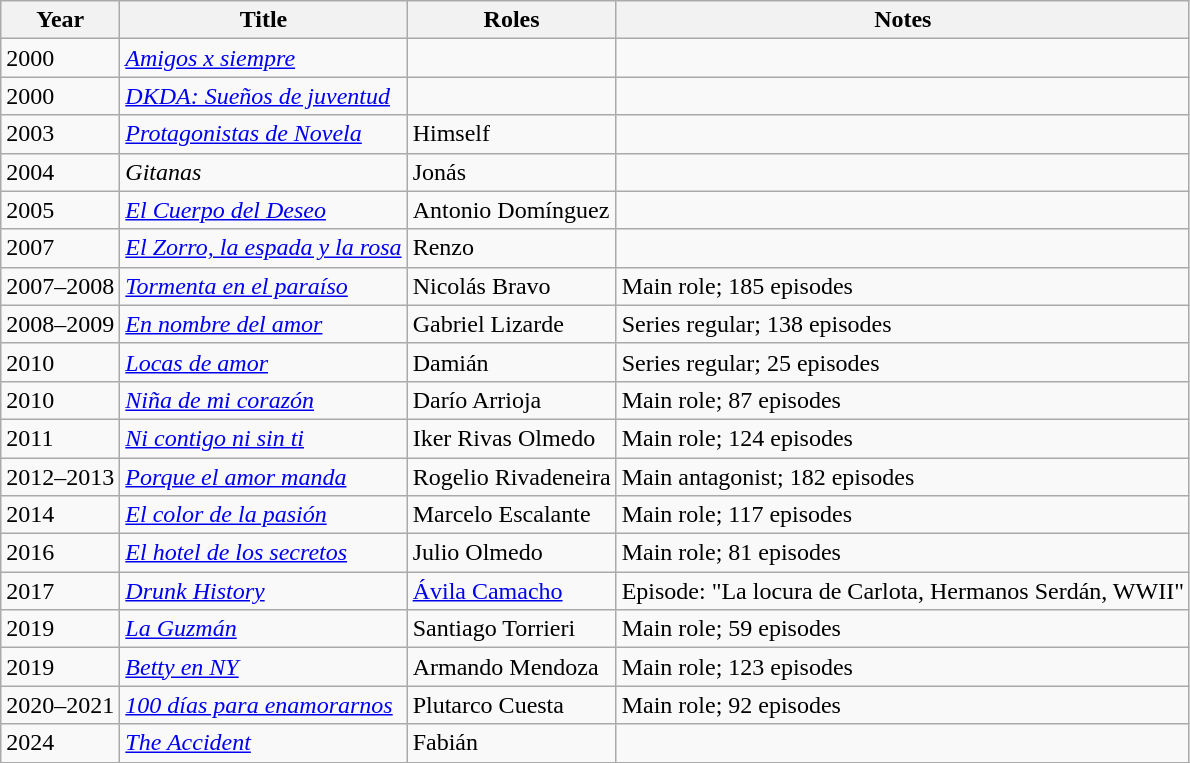<table class="wikitable sortable">
<tr>
<th>Year</th>
<th>Title</th>
<th>Roles</th>
<th>Notes</th>
</tr>
<tr>
<td>2000</td>
<td><em><a href='#'>Amigos x siempre</a></em></td>
<td></td>
<td></td>
</tr>
<tr>
<td>2000</td>
<td><em><a href='#'>DKDA: Sueños de juventud</a></em></td>
<td></td>
<td></td>
</tr>
<tr>
<td>2003</td>
<td><em><a href='#'>Protagonistas de Novela</a></em></td>
<td>Himself</td>
<td></td>
</tr>
<tr>
<td>2004</td>
<td><em>Gitanas</em></td>
<td>Jonás</td>
<td></td>
</tr>
<tr>
<td>2005</td>
<td><em><a href='#'>El Cuerpo del Deseo</a></em></td>
<td>Antonio Domínguez</td>
<td></td>
</tr>
<tr>
<td>2007</td>
<td><em><a href='#'>El Zorro, la espada y la rosa</a></em></td>
<td>Renzo</td>
<td></td>
</tr>
<tr>
<td>2007–2008</td>
<td><em><a href='#'>Tormenta en el paraíso</a></em></td>
<td>Nicolás Bravo</td>
<td>Main role; 185 episodes</td>
</tr>
<tr>
<td>2008–2009</td>
<td><em><a href='#'>En nombre del amor</a></em></td>
<td>Gabriel Lizarde</td>
<td>Series regular; 138 episodes</td>
</tr>
<tr>
<td>2010</td>
<td><em><a href='#'>Locas de amor</a></em></td>
<td>Damián</td>
<td>Series regular; 25 episodes</td>
</tr>
<tr>
<td>2010</td>
<td><em><a href='#'>Niña de mi corazón</a></em></td>
<td>Darío Arrioja</td>
<td>Main role; 87 episodes</td>
</tr>
<tr>
<td>2011</td>
<td><em><a href='#'>Ni contigo ni sin ti</a></em></td>
<td>Iker Rivas Olmedo</td>
<td>Main role; 124 episodes</td>
</tr>
<tr>
<td>2012–2013</td>
<td><em><a href='#'>Porque el amor manda</a></em></td>
<td>Rogelio Rivadeneira</td>
<td>Main antagonist; 182 episodes</td>
</tr>
<tr>
<td>2014</td>
<td><em><a href='#'>El color de la pasión</a></em></td>
<td>Marcelo Escalante</td>
<td>Main role; 117 episodes</td>
</tr>
<tr>
<td>2016</td>
<td><em><a href='#'>El hotel de los secretos</a></em></td>
<td>Julio Olmedo</td>
<td>Main role; 81 episodes</td>
</tr>
<tr>
<td>2017</td>
<td><em><a href='#'>Drunk History</a></em></td>
<td><a href='#'>Ávila Camacho</a></td>
<td>Episode: "La locura de Carlota, Hermanos Serdán, WWII"</td>
</tr>
<tr>
<td>2019</td>
<td><em><a href='#'>La Guzmán</a></em></td>
<td>Santiago Torrieri</td>
<td>Main role; 59 episodes</td>
</tr>
<tr>
<td>2019</td>
<td><em><a href='#'>Betty en NY</a></em></td>
<td>Armando Mendoza</td>
<td>Main role; 123 episodes</td>
</tr>
<tr>
<td>2020–2021</td>
<td><em><a href='#'>100 días para enamorarnos</a></em></td>
<td>Plutarco Cuesta</td>
<td>Main role; 92 episodes</td>
</tr>
<tr>
<td>2024</td>
<td><em><a href='#'>The Accident</a></em></td>
<td>Fabián</td>
<td></td>
</tr>
<tr>
</tr>
</table>
